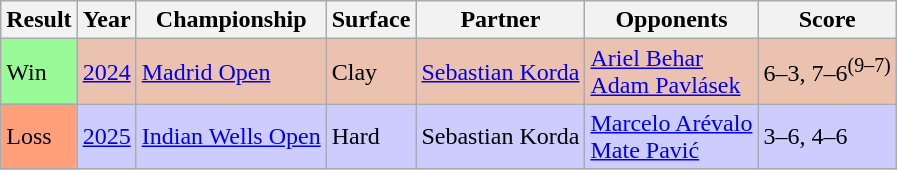<table class="sortable wikitable">
<tr>
<th>Result</th>
<th>Year</th>
<th>Championship</th>
<th>Surface</th>
<th>Partner</th>
<th>Opponents</th>
<th class=unsortable>Score</th>
</tr>
<tr bgcolor=ebc2af>
<td bgcolor=98fb98>Win</td>
<td><a href='#'>2024</a></td>
<td><a href='#'>Madrid Open</a></td>
<td>Clay</td>
<td> <a href='#'>Sebastian Korda</a></td>
<td> <a href='#'>Ariel Behar</a> <br> <a href='#'>Adam Pavlásek</a></td>
<td>6–3, 7–6<sup>(9–7)</sup></td>
</tr>
<tr bgcolor=ccccff>
<td bgcolor=ffa07a>Loss</td>
<td><a href='#'>2025</a></td>
<td><a href='#'>Indian Wells Open</a></td>
<td>Hard</td>
<td> Sebastian Korda</td>
<td> <a href='#'>Marcelo Arévalo</a><br> <a href='#'>Mate Pavić</a></td>
<td>3–6, 4–6</td>
</tr>
</table>
